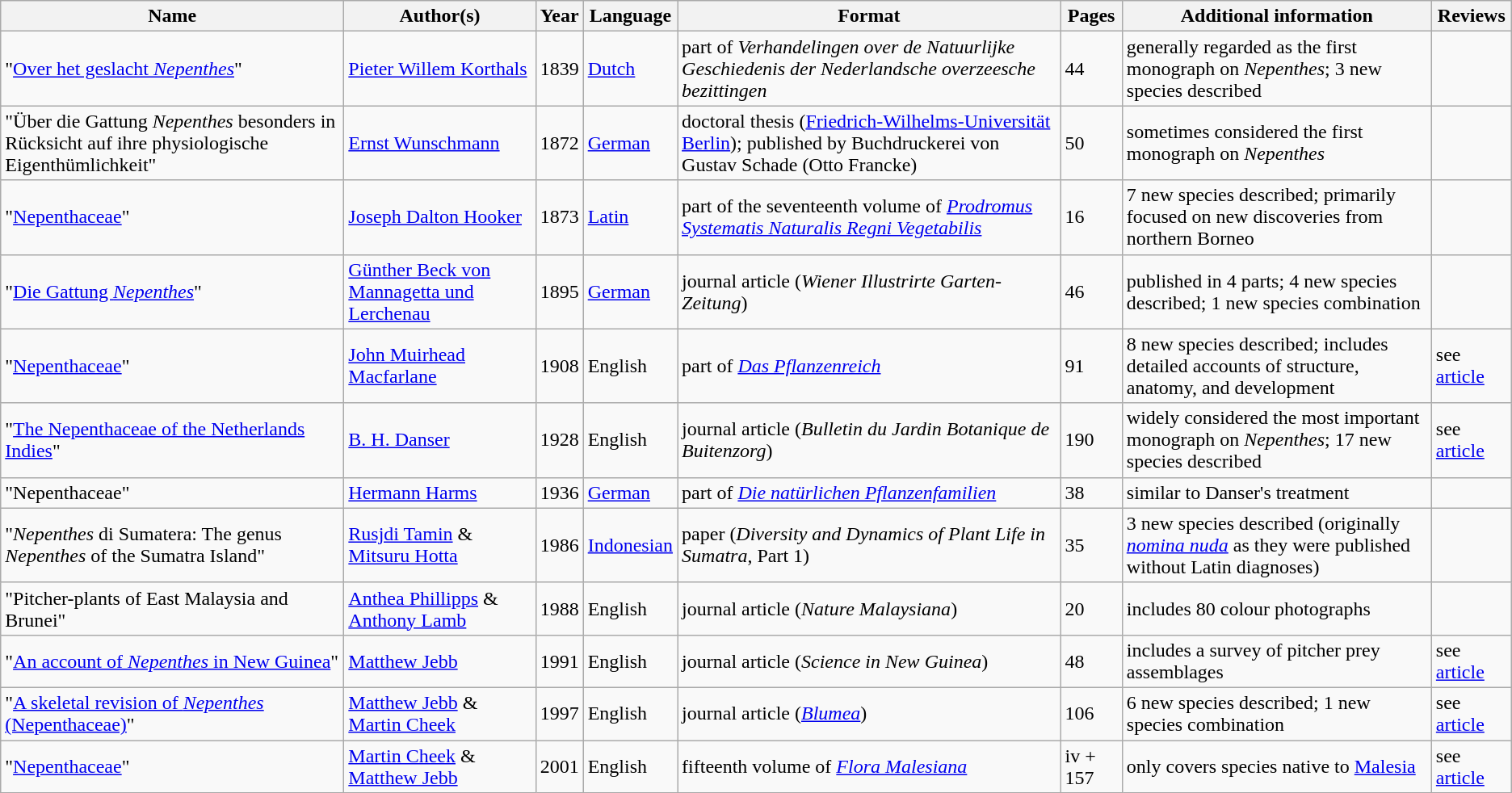<table class="sortable wikitable">
<tr>
<th>Name</th>
<th>Author(s)</th>
<th>Year</th>
<th>Language</th>
<th>Format</th>
<th>Pages</th>
<th>Additional information</th>
<th>Reviews</th>
</tr>
<tr>
<td>"<a href='#'>Over het geslacht <em>Nepenthes</em></a>"</td>
<td><a href='#'>Pieter Willem Korthals</a></td>
<td>1839</td>
<td><a href='#'>Dutch</a></td>
<td>part of <em>Verhandelingen over de Natuurlijke Geschiedenis der Nederlandsche overzeesche bezittingen</em></td>
<td>44</td>
<td>generally regarded as the first monograph on <em>Nepenthes</em>; 3 new species described</td>
<td></td>
</tr>
<tr>
<td>"Über die Gattung <em>Nepenthes</em> besonders in Rücksicht auf ihre physiologische Eigenthümlichkeit"</td>
<td><a href='#'>Ernst Wunschmann</a></td>
<td>1872</td>
<td><a href='#'>German</a></td>
<td>doctoral thesis (<a href='#'>Friedrich-Wilhelms-Universität Berlin</a>); published by Buchdruckerei von Gustav Schade (Otto Francke)</td>
<td>50</td>
<td>sometimes considered the first monograph on <em>Nepenthes</em></td>
<td></td>
</tr>
<tr>
<td>"<a href='#'>Nepenthaceae</a>"</td>
<td><a href='#'>Joseph Dalton Hooker</a></td>
<td>1873</td>
<td><a href='#'>Latin</a></td>
<td>part of the seventeenth volume of <em><a href='#'>Prodromus Systematis Naturalis Regni Vegetabilis</a></em></td>
<td>16</td>
<td>7 new species described; primarily focused on new discoveries from northern Borneo</td>
<td></td>
</tr>
<tr>
<td>"<a href='#'>Die Gattung <em>Nepenthes</em></a>"</td>
<td><a href='#'>Günther Beck von Mannagetta und Lerchenau</a></td>
<td>1895</td>
<td><a href='#'>German</a></td>
<td>journal article (<em>Wiener Illustrirte Garten-Zeitung</em>)</td>
<td>46</td>
<td>published in 4 parts; 4 new species described; 1 new species combination</td>
<td></td>
</tr>
<tr>
<td>"<a href='#'>Nepenthaceae</a>"</td>
<td><a href='#'>John Muirhead Macfarlane</a></td>
<td>1908</td>
<td>English</td>
<td>part of <em><a href='#'>Das Pflanzenreich</a></em></td>
<td>91</td>
<td>8 new species described; includes detailed accounts of structure, anatomy, and development</td>
<td>see <a href='#'>article</a></td>
</tr>
<tr>
<td>"<a href='#'>The Nepenthaceae of the Netherlands Indies</a>"</td>
<td><a href='#'>B. H. Danser</a></td>
<td>1928</td>
<td>English</td>
<td>journal article (<em>Bulletin du Jardin Botanique de Buitenzorg</em>)</td>
<td>190</td>
<td>widely considered the most important monograph on <em>Nepenthes</em>; 17 new species described</td>
<td>see <a href='#'>article</a></td>
</tr>
<tr>
<td>"Nepenthaceae"</td>
<td><a href='#'>Hermann Harms</a></td>
<td>1936</td>
<td><a href='#'>German</a></td>
<td>part of <em><a href='#'>Die natürlichen Pflanzenfamilien</a></em></td>
<td>38</td>
<td>similar to Danser's treatment</td>
<td></td>
</tr>
<tr>
<td>"<em>Nepenthes</em> di Sumatera: The genus <em>Nepenthes</em> of the Sumatra Island"</td>
<td><a href='#'>Rusjdi Tamin</a> & <a href='#'>Mitsuru Hotta</a></td>
<td>1986</td>
<td><a href='#'>Indonesian</a></td>
<td>paper (<em>Diversity and Dynamics of Plant Life in Sumatra</em>, Part 1)</td>
<td>35</td>
<td>3 new species described (originally <em><a href='#'>nomina nuda</a></em> as they were published without Latin diagnoses)</td>
<td></td>
</tr>
<tr>
<td>"Pitcher-plants of East Malaysia and Brunei"</td>
<td><a href='#'>Anthea Phillipps</a> & <a href='#'>Anthony Lamb</a></td>
<td>1988</td>
<td>English</td>
<td>journal article (<em>Nature Malaysiana</em>)</td>
<td>20</td>
<td>includes 80 colour photographs</td>
<td></td>
</tr>
<tr>
<td>"<a href='#'>An account of <em>Nepenthes</em> in New Guinea</a>"</td>
<td><a href='#'>Matthew Jebb</a></td>
<td>1991</td>
<td>English</td>
<td>journal article (<em>Science in New Guinea</em>)</td>
<td>48</td>
<td>includes a survey of pitcher prey assemblages</td>
<td>see <a href='#'>article</a></td>
</tr>
<tr>
<td>"<a href='#'>A skeletal revision of <em>Nepenthes</em> (Nepenthaceae)</a>"</td>
<td><a href='#'>Matthew Jebb</a> & <a href='#'>Martin Cheek</a></td>
<td>1997</td>
<td>English</td>
<td>journal article (<em><a href='#'>Blumea</a></em>)</td>
<td>106</td>
<td>6 new species described; 1 new species combination</td>
<td>see <a href='#'>article</a></td>
</tr>
<tr>
<td>"<a href='#'>Nepenthaceae</a>"</td>
<td><a href='#'>Martin Cheek</a> & <a href='#'>Matthew Jebb</a></td>
<td>2001</td>
<td>English</td>
<td>fifteenth volume of <em><a href='#'>Flora Malesiana</a></em></td>
<td>iv + 157</td>
<td>only covers species native to <a href='#'>Malesia</a></td>
<td>see <a href='#'>article</a></td>
</tr>
</table>
